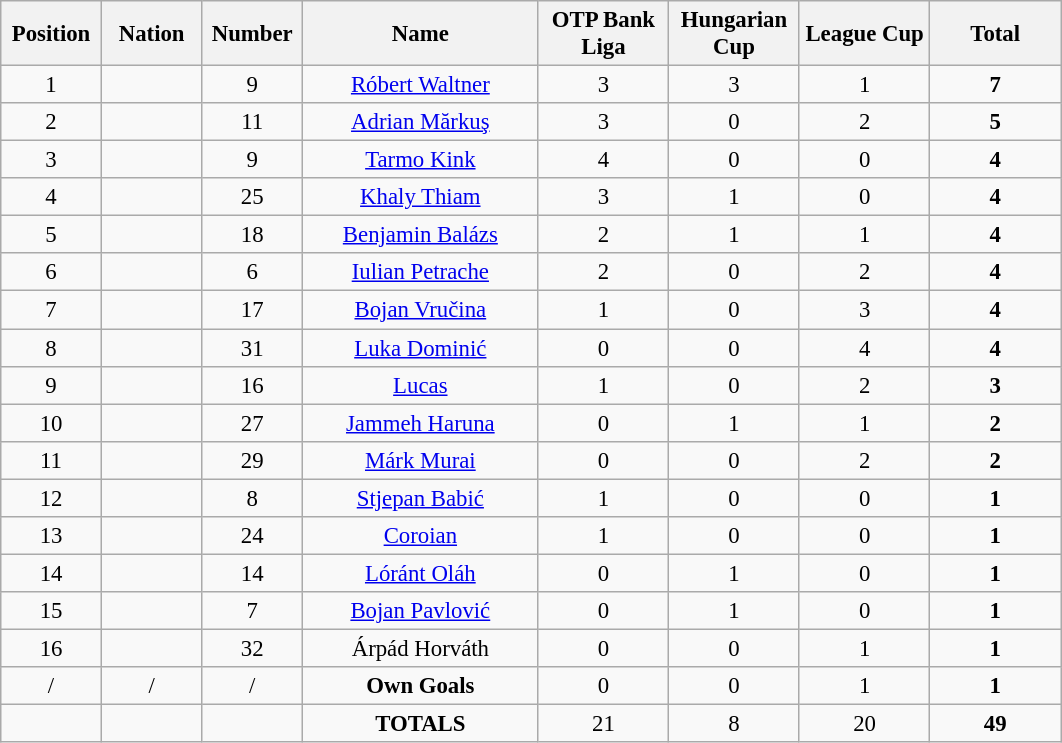<table class="wikitable" style="font-size: 95%; text-align: center;">
<tr>
<th width=60>Position</th>
<th width=60>Nation</th>
<th width=60>Number</th>
<th width=150>Name</th>
<th width=80>OTP Bank Liga</th>
<th width=80>Hungarian Cup</th>
<th width=80>League Cup</th>
<th width=80>Total</th>
</tr>
<tr>
<td>1</td>
<td></td>
<td>9</td>
<td><a href='#'>Róbert Waltner</a></td>
<td>3</td>
<td>3</td>
<td>1</td>
<td><strong>7</strong></td>
</tr>
<tr>
<td>2</td>
<td></td>
<td>11</td>
<td><a href='#'>Adrian Mărkuş</a></td>
<td>3</td>
<td>0</td>
<td>2</td>
<td><strong>5</strong></td>
</tr>
<tr>
<td>3</td>
<td></td>
<td>9</td>
<td><a href='#'>Tarmo Kink</a></td>
<td>4</td>
<td>0</td>
<td>0</td>
<td><strong>4</strong></td>
</tr>
<tr>
<td>4</td>
<td></td>
<td>25</td>
<td><a href='#'>Khaly Thiam</a></td>
<td>3</td>
<td>1</td>
<td>0</td>
<td><strong>4</strong></td>
</tr>
<tr>
<td>5</td>
<td></td>
<td>18</td>
<td><a href='#'>Benjamin Balázs</a></td>
<td>2</td>
<td>1</td>
<td>1</td>
<td><strong>4</strong></td>
</tr>
<tr>
<td>6</td>
<td></td>
<td>6</td>
<td><a href='#'>Iulian Petrache</a></td>
<td>2</td>
<td>0</td>
<td>2</td>
<td><strong>4</strong></td>
</tr>
<tr>
<td>7</td>
<td></td>
<td>17</td>
<td><a href='#'>Bojan Vručina</a></td>
<td>1</td>
<td>0</td>
<td>3</td>
<td><strong>4</strong></td>
</tr>
<tr>
<td>8</td>
<td></td>
<td>31</td>
<td><a href='#'>Luka Dominić</a></td>
<td>0</td>
<td>0</td>
<td>4</td>
<td><strong>4</strong></td>
</tr>
<tr>
<td>9</td>
<td></td>
<td>16</td>
<td><a href='#'>Lucas</a></td>
<td>1</td>
<td>0</td>
<td>2</td>
<td><strong>3</strong></td>
</tr>
<tr>
<td>10</td>
<td></td>
<td>27</td>
<td><a href='#'>Jammeh Haruna</a></td>
<td>0</td>
<td>1</td>
<td>1</td>
<td><strong>2</strong></td>
</tr>
<tr>
<td>11</td>
<td></td>
<td>29</td>
<td><a href='#'>Márk Murai</a></td>
<td>0</td>
<td>0</td>
<td>2</td>
<td><strong>2</strong></td>
</tr>
<tr>
<td>12</td>
<td></td>
<td>8</td>
<td><a href='#'>Stjepan Babić</a></td>
<td>1</td>
<td>0</td>
<td>0</td>
<td><strong>1</strong></td>
</tr>
<tr>
<td>13</td>
<td></td>
<td>24</td>
<td><a href='#'>Coroian</a></td>
<td>1</td>
<td>0</td>
<td>0</td>
<td><strong>1</strong></td>
</tr>
<tr>
<td>14</td>
<td></td>
<td>14</td>
<td><a href='#'>Lóránt Oláh</a></td>
<td>0</td>
<td>1</td>
<td>0</td>
<td><strong>1</strong></td>
</tr>
<tr>
<td>15</td>
<td></td>
<td>7</td>
<td><a href='#'>Bojan Pavlović</a></td>
<td>0</td>
<td>1</td>
<td>0</td>
<td><strong>1</strong></td>
</tr>
<tr>
<td>16</td>
<td></td>
<td>32</td>
<td>Árpád Horváth</td>
<td>0</td>
<td>0</td>
<td>1</td>
<td><strong>1</strong></td>
</tr>
<tr>
<td>/</td>
<td>/</td>
<td>/</td>
<td><strong>Own Goals</strong></td>
<td>0</td>
<td>0</td>
<td>1</td>
<td><strong>1</strong></td>
</tr>
<tr>
<td></td>
<td></td>
<td></td>
<td><strong>TOTALS</strong></td>
<td>21</td>
<td>8</td>
<td>20</td>
<td><strong>49</strong></td>
</tr>
</table>
